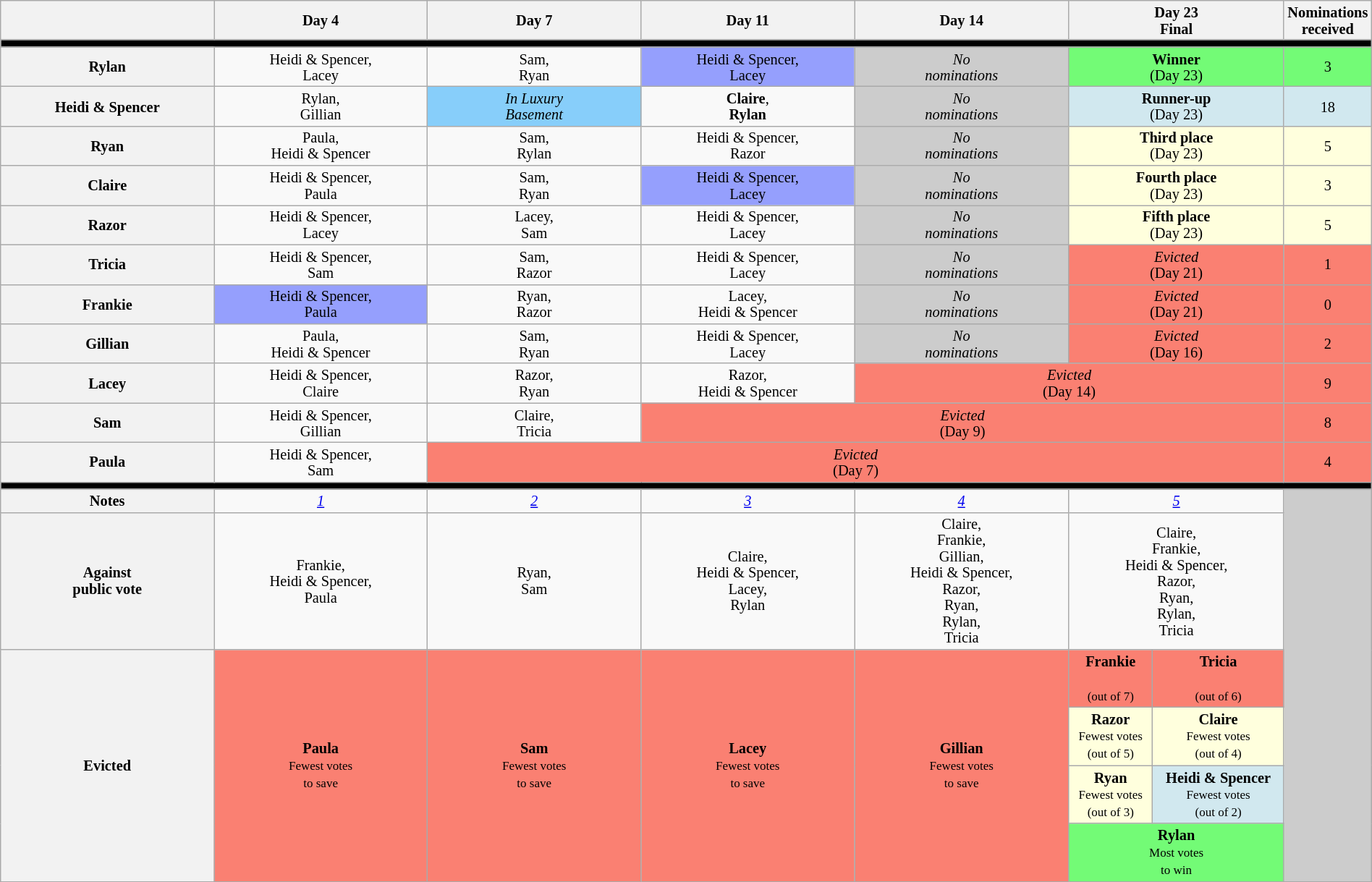<table class="wikitable nowrap" style="text-align:center; width:100%; font-size:85%; line-height:15px;">
<tr>
<th style="width:16%"></th>
<th style="width:16%">Day 4</th>
<th style="width:16%">Day 7</th>
<th style="width:16%">Day 11</th>
<th style="width:16%">Day 14</th>
<th style="width:16%" colspan="2">Day 23<br>Final</th>
<th style="width:1%">Nominations<br>received</th>
</tr>
<tr>
<th style="background:#000" colspan="8"></th>
</tr>
<tr>
<th>Rylan</th>
<td>Heidi & Spencer,<br>Lacey</td>
<td>Sam,<br>Ryan</td>
<td style="background:#959ffd">Heidi & Spencer,<br>Lacey</td>
<td style="background:#ccc"><em>No<br>nominations</em></td>
<td style="background:#73FB76" colspan="2"><strong>Winner</strong><br>(Day 23)</td>
<td style="background:#73FB76">3</td>
</tr>
<tr>
<th>Heidi & Spencer</th>
<td>Rylan,<br>Gillian</td>
<td style="background:#87CEFA"><em>In Luxury<br>Basement</em></td>
<td><strong>Claire</strong>,<br><strong>Rylan</strong></td>
<td style="background:#ccc"><em>No<br>nominations</em></td>
<td style="background:#D1E8EF" colspan="2"><strong>Runner-up</strong><br>(Day 23)</td>
<td style="background:#D1E8EF">18</td>
</tr>
<tr>
<th>Ryan</th>
<td>Paula,<br>Heidi & Spencer</td>
<td>Sam,<br>Rylan</td>
<td>Heidi & Spencer,<br>Razor</td>
<td style="background:#ccc"><em>No<br>nominations</em></td>
<td style="background:#ffffdd" colspan="2"><strong>Third place</strong><br>(Day 23)</td>
<td style="background:#ffffdd">5</td>
</tr>
<tr>
<th>Claire</th>
<td>Heidi & Spencer,<br>Paula</td>
<td>Sam,<br>Ryan</td>
<td style="background:#959ffd">Heidi & Spencer,<br>Lacey</td>
<td style="background:#ccc"><em>No<br>nominations</em></td>
<td style="background:#ffffdd" colspan="2"><strong>Fourth place</strong><br>(Day 23)</td>
<td style="background:#ffffdd">3</td>
</tr>
<tr>
<th>Razor</th>
<td>Heidi & Spencer,<br>Lacey</td>
<td>Lacey,<br>Sam</td>
<td>Heidi & Spencer,<br>Lacey</td>
<td style="background:#ccc"><em>No<br>nominations</em></td>
<td style="background:#ffffdd" colspan="2"><strong>Fifth place</strong><br>(Day 23)</td>
<td style="background:#ffffdd">5</td>
</tr>
<tr>
<th>Tricia</th>
<td>Heidi & Spencer,<br>Sam</td>
<td>Sam,<br>Razor</td>
<td>Heidi & Spencer,<br>Lacey</td>
<td style="background:#ccc"><em>No<br>nominations</em></td>
<td style="background:salmon" colspan="2"><em>Evicted</em><br>(Day 21)</td>
<td style="background:salmon">1</td>
</tr>
<tr>
<th>Frankie</th>
<td style="background:#959ffd">Heidi & Spencer,<br>Paula</td>
<td>Ryan,<br>Razor</td>
<td>Lacey,<br>Heidi & Spencer</td>
<td style="background:#ccc"><em>No<br>nominations</em></td>
<td style="background:salmon" colspan="2"><em>Evicted</em><br>(Day 21)</td>
<td style="background:salmon">0</td>
</tr>
<tr>
<th>Gillian</th>
<td>Paula,<br>Heidi & Spencer</td>
<td>Sam,<br>Ryan</td>
<td>Heidi & Spencer,<br>Lacey</td>
<td style="background:#ccc"><em>No<br>nominations</em></td>
<td style="background:salmon" colspan="2"><em>Evicted</em><br>(Day 16)</td>
<td style="background:salmon">2</td>
</tr>
<tr>
<th>Lacey</th>
<td>Heidi & Spencer,<br>Claire</td>
<td>Razor,<br>Ryan</td>
<td>Razor,<br>Heidi & Spencer</td>
<td style="background:salmon" colspan="3"><em>Evicted</em><br>(Day 14)</td>
<td style="background:salmon">9</td>
</tr>
<tr>
<th>Sam</th>
<td>Heidi & Spencer,<br>Gillian</td>
<td>Claire,<br>Tricia</td>
<td style="background:salmon" colspan="4"><em>Evicted</em><br>(Day 9)</td>
<td style="background:salmon">8</td>
</tr>
<tr>
<th>Paula</th>
<td>Heidi & Spencer,<br>Sam</td>
<td style="background:salmon" colspan="5"><em>Evicted</em><br>(Day 7)</td>
<td style="background:salmon">4</td>
</tr>
<tr>
<th style="background:#000" colspan="8"></th>
</tr>
<tr>
<th>Notes</th>
<td><em><a href='#'>1</a></em></td>
<td><em><a href='#'>2</a></em></td>
<td><em><a href='#'>3</a></em></td>
<td><em><a href='#'>4</a></em></td>
<td colspan="2"><em><a href='#'>5</a></em></td>
<td style="background:#ccc" rowspan="6"></td>
</tr>
<tr>
<th>Against<br>public vote</th>
<td>Frankie,<br>Heidi & Spencer,<br>Paula</td>
<td>Ryan,<br>Sam</td>
<td>Claire,<br>Heidi & Spencer,<br>Lacey,<br>Rylan</td>
<td>Claire,<br>Frankie,<br>Gillian,<br>Heidi & Spencer,<br>Razor,<br>Ryan,<br>Rylan,<br>Tricia</td>
<td colspan="2">Claire,<br>Frankie,<br>Heidi & Spencer,<br>Razor,<br>Ryan,<br>Rylan,<br>Tricia</td>
</tr>
<tr>
<th rowspan="4">Evicted</th>
<td style="background:#FA8072" rowspan="4"><strong>Paula</strong><br><small>Fewest votes<br>to save</small></td>
<td style="background:#FA8072" rowspan="4"><strong>Sam</strong><br><small>Fewest votes<br>to save</small></td>
<td style="background:#FA8072" rowspan="4"><strong>Lacey</strong><br><small>Fewest votes<br>to save</small></td>
<td style="background:#FA8072" rowspan="4"><strong>Gillian</strong><br><small>Fewest votes<br>to save</small></td>
<td style="background:#FA8072"><strong>Frankie</strong><br><small><br>(out of 7)</small></td>
<td style="background:#FA8072"><strong>Tricia</strong><br><small><br>(out of 6)</small></td>
</tr>
<tr>
<td style="background:#ffffdd"><strong>Razor</strong><br><small>Fewest votes<br>(out of 5)</small></td>
<td style="background:#ffffdd"><strong>Claire</strong><br><small>Fewest votes<br>(out of 4)</small></td>
</tr>
<tr>
<td style="background:#ffffdd"><strong>Ryan</strong><br><small>Fewest votes<br>(out of 3)</small></td>
<td style="background:#d1e8ef"><strong>Heidi & Spencer</strong><br><small>Fewest votes<br>(out of 2)</small></td>
</tr>
<tr>
<td style="background:#73fb76" colspan="2"><strong>Rylan</strong><br><small>Most votes<br>to win</small></td>
</tr>
</table>
